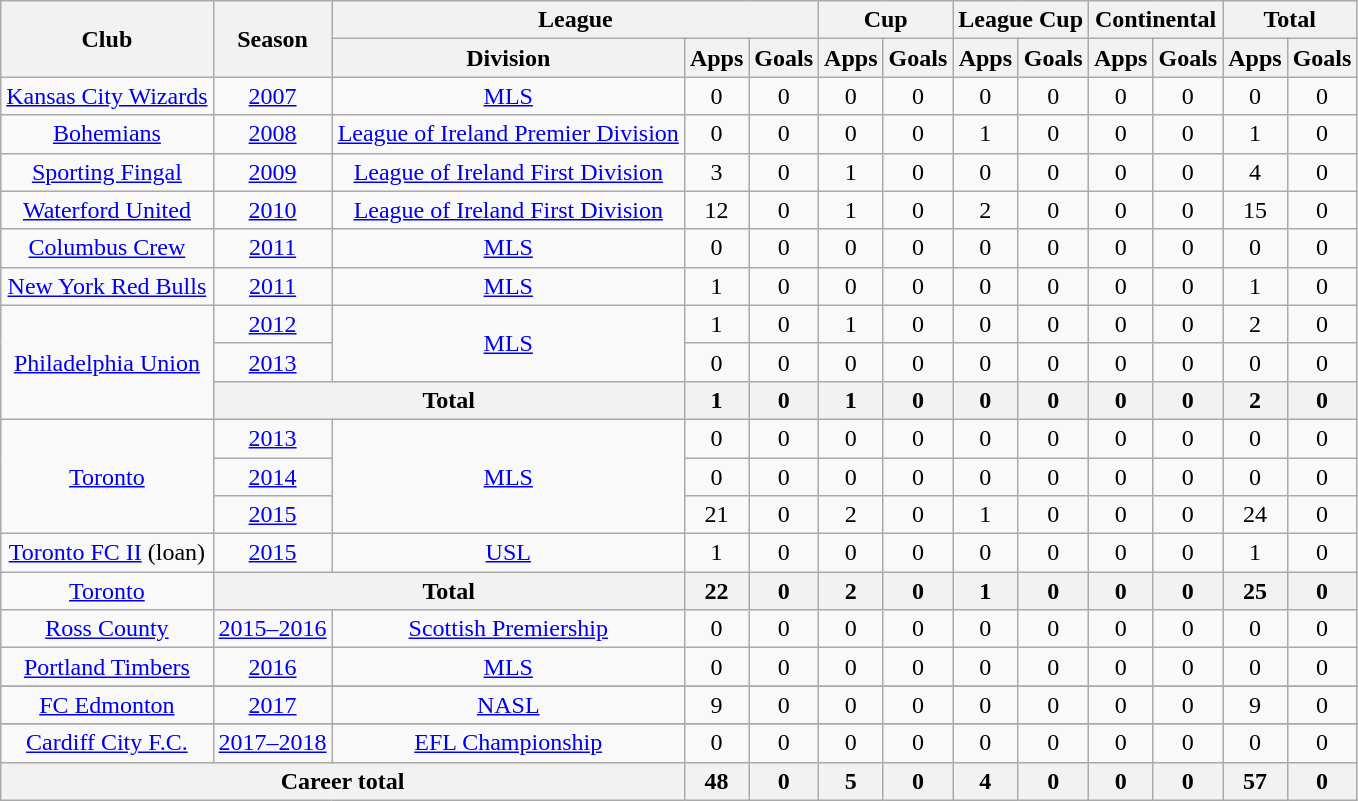<table class="wikitable" style="text-align: center;">
<tr>
<th rowspan="2">Club</th>
<th rowspan="2">Season</th>
<th colspan="3">League</th>
<th colspan="2">Cup </th>
<th colspan="2">League Cup </th>
<th colspan="2">Continental</th>
<th colspan="2">Total</th>
</tr>
<tr>
<th>Division</th>
<th>Apps</th>
<th>Goals</th>
<th>Apps</th>
<th>Goals</th>
<th>Apps</th>
<th>Goals</th>
<th>Apps</th>
<th>Goals</th>
<th>Apps</th>
<th>Goals</th>
</tr>
<tr>
<td rowspan="1" valign="center"><a href='#'>Kansas City Wizards</a></td>
<td><a href='#'>2007</a></td>
<td><a href='#'>MLS</a></td>
<td>0</td>
<td>0</td>
<td>0</td>
<td>0</td>
<td>0</td>
<td>0</td>
<td>0</td>
<td>0</td>
<td>0</td>
<td>0</td>
</tr>
<tr>
<td rowspan="1" valign="center"><a href='#'>Bohemians</a></td>
<td><a href='#'>2008</a></td>
<td><a href='#'>League of Ireland Premier Division</a></td>
<td>0</td>
<td>0</td>
<td>0</td>
<td>0</td>
<td>1</td>
<td>0</td>
<td>0</td>
<td>0</td>
<td>1</td>
<td>0</td>
</tr>
<tr>
<td rowspan="1" valign="center"><a href='#'>Sporting Fingal</a></td>
<td><a href='#'>2009</a></td>
<td><a href='#'>League of Ireland First Division</a></td>
<td>3</td>
<td>0</td>
<td>1</td>
<td>0</td>
<td>0</td>
<td>0</td>
<td>0</td>
<td>0</td>
<td>4</td>
<td>0</td>
</tr>
<tr>
<td rowspan="1" valign="center"><a href='#'>Waterford United</a></td>
<td><a href='#'>2010</a></td>
<td><a href='#'>League of Ireland First Division</a></td>
<td>12</td>
<td>0</td>
<td>1</td>
<td>0</td>
<td>2</td>
<td>0</td>
<td>0</td>
<td>0</td>
<td>15</td>
<td>0</td>
</tr>
<tr>
<td rowspan="1" valign="center"><a href='#'>Columbus Crew</a></td>
<td><a href='#'>2011</a></td>
<td><a href='#'>MLS</a></td>
<td>0</td>
<td>0</td>
<td>0</td>
<td>0</td>
<td>0</td>
<td>0</td>
<td>0</td>
<td>0</td>
<td>0</td>
<td>0</td>
</tr>
<tr>
<td rowspan="1" valign="center"><a href='#'>New York Red Bulls</a></td>
<td><a href='#'>2011</a></td>
<td><a href='#'>MLS</a></td>
<td>1</td>
<td>0</td>
<td>0</td>
<td>0</td>
<td>0</td>
<td>0</td>
<td>0</td>
<td>0</td>
<td>1</td>
<td>0</td>
</tr>
<tr>
<td rowspan="3" valign="center"><a href='#'>Philadelphia Union</a></td>
<td><a href='#'>2012</a></td>
<td rowspan="2" valign="center"><a href='#'>MLS</a></td>
<td>1</td>
<td>0</td>
<td>1</td>
<td>0</td>
<td>0</td>
<td>0</td>
<td>0</td>
<td>0</td>
<td>2</td>
<td>0</td>
</tr>
<tr>
<td><a href='#'>2013</a></td>
<td>0</td>
<td>0</td>
<td>0</td>
<td>0</td>
<td>0</td>
<td>0</td>
<td>0</td>
<td>0</td>
<td>0</td>
<td>0</td>
</tr>
<tr>
<th colspan="2">Total</th>
<th>1</th>
<th>0</th>
<th>1</th>
<th>0</th>
<th>0</th>
<th>0</th>
<th>0</th>
<th>0</th>
<th>2</th>
<th>0</th>
</tr>
<tr>
<td rowspan="3" valign="center"><a href='#'>Toronto</a></td>
<td><a href='#'>2013</a></td>
<td rowspan="3" valign="center"><a href='#'>MLS</a></td>
<td>0</td>
<td>0</td>
<td>0</td>
<td>0</td>
<td>0</td>
<td>0</td>
<td>0</td>
<td>0</td>
<td>0</td>
<td>0</td>
</tr>
<tr>
<td><a href='#'>2014</a></td>
<td>0</td>
<td>0</td>
<td>0</td>
<td>0</td>
<td>0</td>
<td>0</td>
<td>0</td>
<td>0</td>
<td>0</td>
<td>0</td>
</tr>
<tr>
<td><a href='#'>2015</a></td>
<td>21</td>
<td>0</td>
<td>2</td>
<td>0</td>
<td>1</td>
<td>0</td>
<td>0</td>
<td>0</td>
<td>24</td>
<td>0</td>
</tr>
<tr>
<td rowspan="1" valign="center"><a href='#'>Toronto FC II</a> (loan)</td>
<td><a href='#'>2015</a></td>
<td><a href='#'>USL</a></td>
<td>1</td>
<td>0</td>
<td>0</td>
<td>0</td>
<td>0</td>
<td>0</td>
<td>0</td>
<td>0</td>
<td>1</td>
<td>0</td>
</tr>
<tr>
<td rowspan="1" valign="center"><a href='#'>Toronto</a></td>
<th colspan="2">Total</th>
<th>22</th>
<th>0</th>
<th>2</th>
<th>0</th>
<th>1</th>
<th>0</th>
<th>0</th>
<th>0</th>
<th>25</th>
<th>0</th>
</tr>
<tr>
<td rowspan="1" valign="center"><a href='#'>Ross County</a></td>
<td><a href='#'>2015–2016</a></td>
<td><a href='#'>Scottish Premiership</a></td>
<td>0</td>
<td>0</td>
<td>0</td>
<td>0</td>
<td>0</td>
<td>0</td>
<td>0</td>
<td>0</td>
<td>0</td>
<td>0</td>
</tr>
<tr>
<td rowspan="1" valign="center"><a href='#'>Portland Timbers</a></td>
<td><a href='#'>2016</a></td>
<td><a href='#'>MLS</a></td>
<td>0</td>
<td>0</td>
<td>0</td>
<td>0</td>
<td>0</td>
<td>0</td>
<td>0</td>
<td>0</td>
<td>0</td>
<td>0</td>
</tr>
<tr>
</tr>
<tr>
<td rowspan="1" valign="center"><a href='#'>FC Edmonton</a></td>
<td><a href='#'>2017</a></td>
<td><a href='#'>NASL</a></td>
<td>9</td>
<td>0</td>
<td>0</td>
<td>0</td>
<td>0</td>
<td>0</td>
<td>0</td>
<td>0</td>
<td>9</td>
<td>0</td>
</tr>
<tr>
</tr>
<tr>
<td rowspan="1" valign="center"><a href='#'>Cardiff City F.C.</a></td>
<td><a href='#'>2017–2018</a></td>
<td><a href='#'>EFL Championship</a></td>
<td>0</td>
<td>0</td>
<td>0</td>
<td>0</td>
<td>0</td>
<td>0</td>
<td>0</td>
<td>0</td>
<td>0</td>
<td>0</td>
</tr>
<tr>
<th colspan="3">Career total</th>
<th>48</th>
<th>0</th>
<th>5</th>
<th>0</th>
<th>4</th>
<th>0</th>
<th>0</th>
<th>0</th>
<th>57</th>
<th>0</th>
</tr>
</table>
